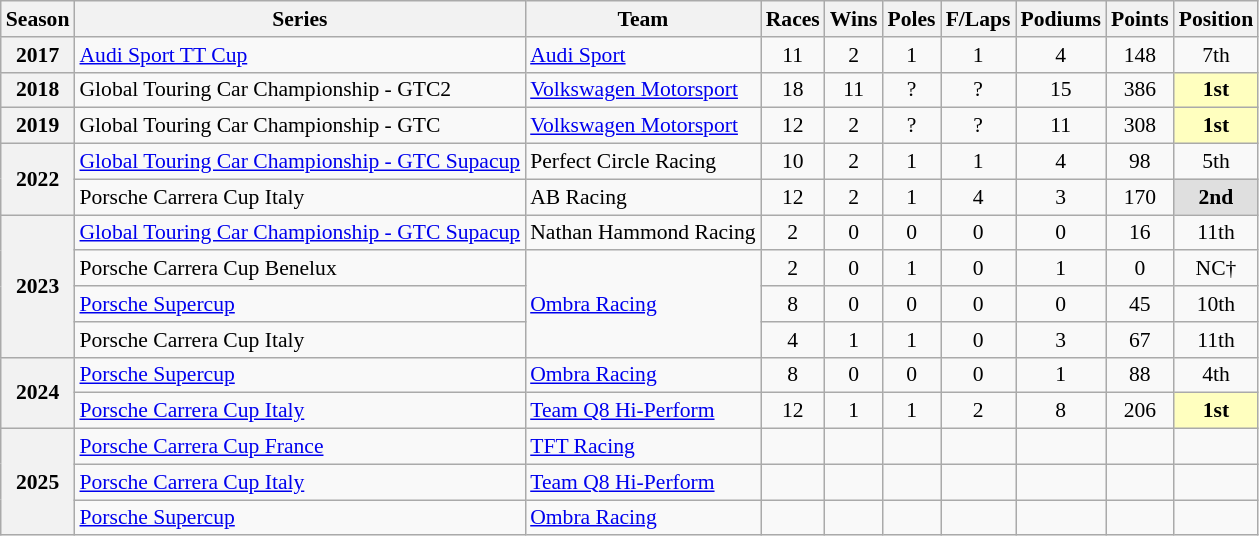<table class="wikitable" style="font-size: 90%; text-align:center">
<tr>
<th>Season</th>
<th>Series</th>
<th>Team</th>
<th>Races</th>
<th>Wins</th>
<th>Poles</th>
<th>F/Laps</th>
<th>Podiums</th>
<th>Points</th>
<th>Position</th>
</tr>
<tr>
<th>2017</th>
<td align=left><a href='#'>Audi Sport TT Cup</a></td>
<td align=left><a href='#'>Audi Sport</a></td>
<td>11</td>
<td>2</td>
<td>1</td>
<td>1</td>
<td>4</td>
<td>148</td>
<td>7th</td>
</tr>
<tr>
<th>2018</th>
<td align=left>Global Touring Car Championship - GTC2</td>
<td align=left><a href='#'>Volkswagen Motorsport</a></td>
<td>18</td>
<td>11</td>
<td>?</td>
<td>?</td>
<td>15</td>
<td>386</td>
<td style="background-color:#ffffbf"><strong>1st</strong></td>
</tr>
<tr>
<th>2019</th>
<td align=left>Global Touring Car Championship - GTC</td>
<td align=left><a href='#'>Volkswagen Motorsport</a></td>
<td>12</td>
<td>2</td>
<td>?</td>
<td>?</td>
<td>11</td>
<td>308</td>
<td style="background-color:#ffffbf"><strong>1st</strong></td>
</tr>
<tr>
<th rowspan="2">2022</th>
<td align=left><a href='#'>Global Touring Car Championship - GTC Supacup</a></td>
<td align=left>Perfect Circle Racing</td>
<td>10</td>
<td>2</td>
<td>1</td>
<td>1</td>
<td>4</td>
<td>98</td>
<td>5th</td>
</tr>
<tr>
<td align=left>Porsche Carrera Cup Italy</td>
<td align=left>AB Racing</td>
<td>12</td>
<td>2</td>
<td>1</td>
<td>4</td>
<td>3</td>
<td>170</td>
<td style="background-color:#dfdfdf"><strong>2nd</strong></td>
</tr>
<tr>
<th rowspan="4">2023</th>
<td align=left><a href='#'>Global Touring Car Championship - GTC Supacup</a></td>
<td align=left>Nathan Hammond Racing</td>
<td>2</td>
<td>0</td>
<td>0</td>
<td>0</td>
<td>0</td>
<td>16</td>
<td>11th</td>
</tr>
<tr>
<td align=left>Porsche Carrera Cup Benelux</td>
<td rowspan="3" align="left"><a href='#'>Ombra Racing</a></td>
<td>2</td>
<td>0</td>
<td>1</td>
<td>0</td>
<td>1</td>
<td>0</td>
<td>NC†</td>
</tr>
<tr>
<td align="left"><a href='#'>Porsche Supercup</a></td>
<td>8</td>
<td>0</td>
<td>0</td>
<td>0</td>
<td>0</td>
<td>45</td>
<td>10th</td>
</tr>
<tr>
<td align=left>Porsche Carrera Cup Italy</td>
<td>4</td>
<td>1</td>
<td>1</td>
<td>0</td>
<td>3</td>
<td>67</td>
<td>11th</td>
</tr>
<tr>
<th rowspan="2">2024</th>
<td align=left><a href='#'>Porsche Supercup</a></td>
<td align=left><a href='#'>Ombra Racing</a></td>
<td>8</td>
<td>0</td>
<td>0</td>
<td>0</td>
<td>1</td>
<td>88</td>
<td>4th</td>
</tr>
<tr>
<td align=left><a href='#'>Porsche Carrera Cup Italy</a></td>
<td align=left><a href='#'>Team Q8 Hi-Perform</a></td>
<td>12</td>
<td>1</td>
<td>1</td>
<td>2</td>
<td>8</td>
<td>206</td>
<td style="background-color:#ffffbf"><strong>1st</strong></td>
</tr>
<tr>
<th rowspan="3">2025</th>
<td align=left><a href='#'>Porsche Carrera Cup France</a></td>
<td align=left><a href='#'>TFT Racing</a></td>
<td></td>
<td></td>
<td></td>
<td></td>
<td></td>
<td></td>
<td></td>
</tr>
<tr>
<td align=left><a href='#'>Porsche Carrera Cup Italy</a></td>
<td align=left><a href='#'>Team Q8 Hi-Perform</a></td>
<td></td>
<td></td>
<td></td>
<td></td>
<td></td>
<td></td>
<td></td>
</tr>
<tr>
<td align=left><a href='#'>Porsche Supercup</a></td>
<td align=left><a href='#'>Ombra Racing</a></td>
<td></td>
<td></td>
<td></td>
<td></td>
<td></td>
<td></td>
<td></td>
</tr>
</table>
